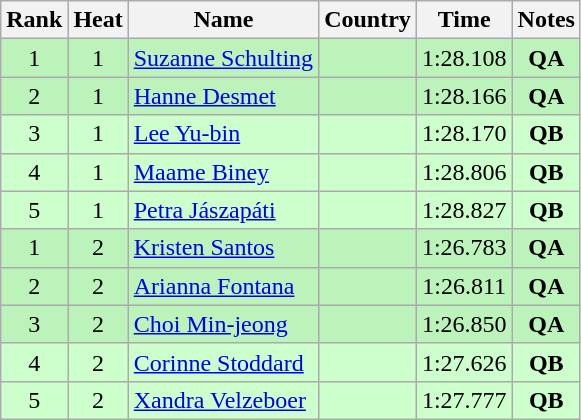<table class="wikitable sortable" style="text-align:center">
<tr>
<th>Rank</th>
<th>Heat</th>
<th>Name</th>
<th>Country</th>
<th>Time</th>
<th>Notes</th>
</tr>
<tr bgcolor=#bbf3bb>
<td>1</td>
<td>1</td>
<td align=left><a href='#'>Suzanne Schulting</a></td>
<td align=left></td>
<td>1:28.108</td>
<td><strong>QA</strong></td>
</tr>
<tr bgcolor=#bbf3bb>
<td>2</td>
<td>1</td>
<td align=left><a href='#'>Hanne Desmet</a></td>
<td align=left></td>
<td>1:28.166</td>
<td><strong>QA</strong></td>
</tr>
<tr bgcolor=ccffcc>
<td>3</td>
<td>1</td>
<td align=left><a href='#'>Lee Yu-bin</a></td>
<td align=left></td>
<td>1:28.170</td>
<td><strong>QB</strong></td>
</tr>
<tr bgcolor=ccffcc>
<td>4</td>
<td>1</td>
<td align=left><a href='#'>Maame Biney</a></td>
<td align=left></td>
<td>1:28.806</td>
<td><strong>QB</strong></td>
</tr>
<tr bgcolor=ccffcc>
<td>5</td>
<td>1</td>
<td align=left><a href='#'>Petra Jászapáti</a></td>
<td align=left></td>
<td>1:28.827</td>
<td><strong>QB</strong></td>
</tr>
<tr bgcolor=#bbf3bb>
<td>1</td>
<td>2</td>
<td align=left><a href='#'>Kristen Santos</a></td>
<td align=left></td>
<td>1:26.783</td>
<td><strong>QA</strong></td>
</tr>
<tr bgcolor=#bbf3bb>
<td>2</td>
<td>2</td>
<td align=left><a href='#'>Arianna Fontana</a></td>
<td align=left></td>
<td>1:26.811</td>
<td><strong>QA</strong></td>
</tr>
<tr bgcolor=#bbf3bb>
<td>3</td>
<td>2</td>
<td align=left><a href='#'>Choi Min-jeong</a></td>
<td align=left></td>
<td>1:26.850</td>
<td><strong>QA</strong></td>
</tr>
<tr bgcolor=ccffcc>
<td>4</td>
<td>2</td>
<td align=left><a href='#'>Corinne Stoddard</a></td>
<td align=left></td>
<td>1:27.626</td>
<td><strong>QB</strong></td>
</tr>
<tr bgcolor=ccffcc>
<td>5</td>
<td>2</td>
<td align=left><a href='#'>Xandra Velzeboer</a></td>
<td align=left></td>
<td>1:27.777</td>
<td><strong>QB</strong></td>
</tr>
</table>
